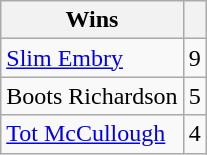<table class="wikitable">
<tr>
<th>Wins</th>
<th></th>
</tr>
<tr>
<td><a href='#'>Slim Embry</a></td>
<td>9</td>
</tr>
<tr>
<td>Boots Richardson</td>
<td>5</td>
</tr>
<tr>
<td><a href='#'>Tot McCullough</a></td>
<td>4</td>
</tr>
</table>
